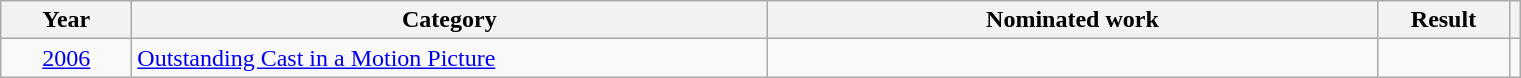<table class="wikitable sortable plainrowheaders">
<tr>
<th scope="col" class="unsortable" style="width:5em;">Year</th>
<th scope="col" class="unsortable" style="width:26em;">Category</th>
<th scope="col" class="unsortable" style="width:25em;">Nominated work</th>
<th scope="col" class="unsortable" style="width:5em;">Result</th>
<th scope="col" class="unsortable"></th>
</tr>
<tr>
<td style="text-align:center;"><a href='#'>2006</a></td>
<td><a href='#'>Outstanding Cast in a Motion Picture</a></td>
<td></td>
<td></td>
<td style="text-align:center;"></td>
</tr>
</table>
